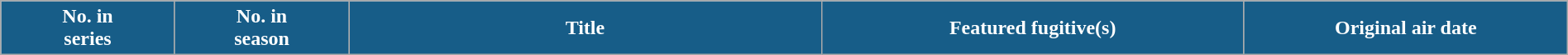<table class="wikitable plainrowheaders" style="width:100%; margin:auto">
<tr>
<th scope="col" style="background:#175D88; color:#fff; width:7%;">No. in<br>series</th>
<th scope="col" style="background:#175D88; color:#fff; width:7%;">No. in<br>season</th>
<th scope="col" style="background:#175D88; color:#fff; width:19%;">Title</th>
<th scope="col" style="background:#175D88; color:#fff; width:17%;">Featured fugitive(s)</th>
<th scope="col" style="background:#175D88; color:#fff; width:13%;">Original air date<br>







</th>
</tr>
</table>
